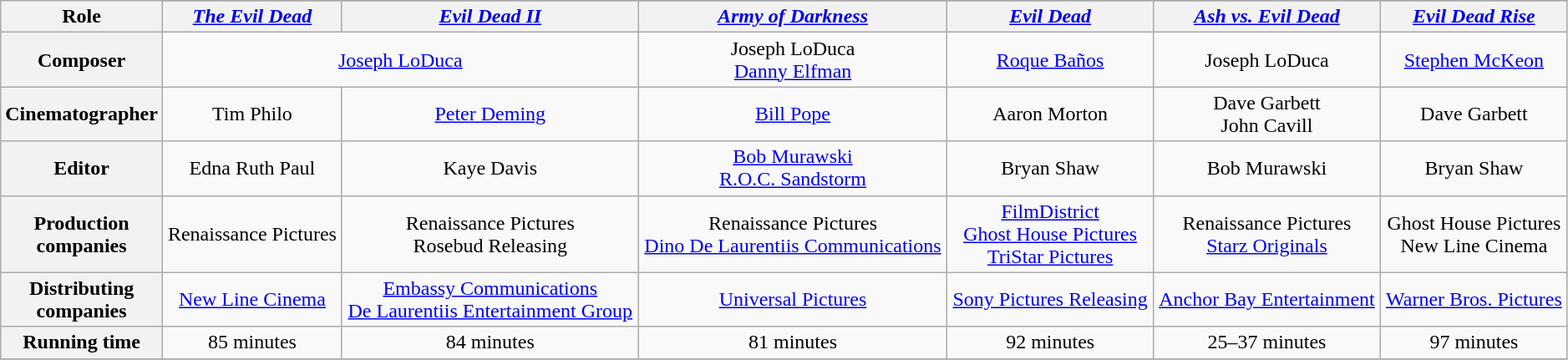<table class="wikitable" style="text-align:center; width:99%;">
<tr>
<th width=9% rowspan="2">Role</th>
</tr>
<tr>
<th width:9%;"><em><a href='#'>The Evil Dead</a></em></th>
<th width:9%;"><em><a href='#'>Evil Dead II</a></em></th>
<th width:9%;"><em><a href='#'>Army of Darkness</a></em></th>
<th width:9%;"><em><a href='#'>Evil Dead</a></em></th>
<th width:9%;"><em><a href='#'>Ash vs. Evil Dead</a></em></th>
<th width:9%;"><em><a href='#'>Evil Dead Rise</a></em></th>
</tr>
<tr>
<th>Composer</th>
<td colspan="2"><a href='#'>Joseph LoDuca</a></td>
<td>Joseph LoDuca<br><a href='#'>Danny Elfman</a> </td>
<td><a href='#'>Roque Baños</a></td>
<td>Joseph LoDuca</td>
<td><a href='#'>Stephen McKeon</a></td>
</tr>
<tr>
<th>Cinematographer</th>
<td>Tim Philo</td>
<td><a href='#'>Peter Deming</a></td>
<td><a href='#'>Bill Pope</a></td>
<td>Aaron Morton</td>
<td>Dave Garbett<br>John Cavill</td>
<td>Dave Garbett</td>
</tr>
<tr>
<th>Editor</th>
<td>Edna Ruth Paul</td>
<td>Kaye Davis</td>
<td><a href='#'>Bob Murawski</a><br><a href='#'>R.O.C. Sandstorm</a></td>
<td>Bryan Shaw</td>
<td>Bob Murawski</td>
<td>Bryan Shaw</td>
</tr>
<tr>
<th>Production companies</th>
<td>Renaissance Pictures</td>
<td>Renaissance Pictures<br>Rosebud Releasing</td>
<td>Renaissance Pictures<br><a href='#'>Dino De Laurentiis Communications</a></td>
<td><a href='#'>FilmDistrict</a><br><a href='#'>Ghost House Pictures</a><br><a href='#'>TriStar Pictures</a></td>
<td>Renaissance Pictures<br><a href='#'>Starz Originals</a></td>
<td>Ghost House Pictures<br>New Line Cinema</td>
</tr>
<tr>
<th>Distributing companies</th>
<td><a href='#'>New Line Cinema</a></td>
<td><a href='#'>Embassy Communications</a><br><a href='#'>De Laurentiis Entertainment Group</a></td>
<td><a href='#'>Universal Pictures</a></td>
<td><a href='#'>Sony Pictures Releasing</a></td>
<td><a href='#'>Anchor Bay Entertainment</a></td>
<td><a href='#'>Warner Bros. Pictures</a></td>
</tr>
<tr>
<th>Running time</th>
<td>85 minutes</td>
<td>84 minutes</td>
<td>81 minutes</td>
<td>92 minutes</td>
<td>25–37 minutes</td>
<td>97 minutes</td>
</tr>
<tr>
</tr>
</table>
